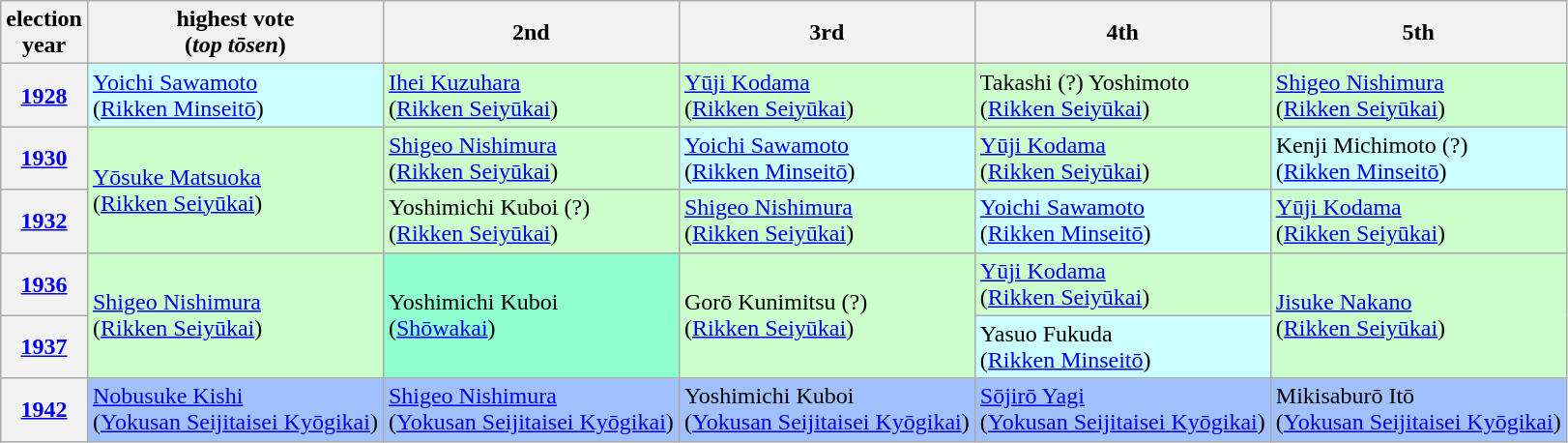<table class="wikitable" border="1">
<tr>
<th>election<br>year</th>
<th>highest vote<br>(<em>top tōsen</em>)</th>
<th>2nd</th>
<th>3rd</th>
<th>4th</th>
<th>5th</th>
</tr>
<tr>
<th><a href='#'>1928</a></th>
<td bgcolor="#CCFFFF"><a href='#'>Yoichi Sawamoto</a><br> (<a href='#'>Rikken Minseitō</a>)</td>
<td bgcolor="#CCFFCC"><a href='#'>Ihei Kuzuhara</a><br> (<a href='#'>Rikken Seiyūkai</a>)</td>
<td bgcolor="#CCFFCC"><a href='#'>Yūji Kodama</a><br> (<a href='#'>Rikken Seiyūkai</a>)</td>
<td bgcolor="#CCFFCC">Takashi (?) Yoshimoto<br> (<a href='#'>Rikken Seiyūkai</a>)</td>
<td bgcolor="#CCFFCC"><a href='#'>Shigeo Nishimura</a><br> (<a href='#'>Rikken Seiyūkai</a>)</td>
</tr>
<tr>
<th><a href='#'>1930</a></th>
<td rowspan="2" bgcolor="#CCFFCC"><a href='#'>Yōsuke Matsuoka</a><br> (<a href='#'>Rikken Seiyūkai</a>)</td>
<td bgcolor="#CCFFCC"><a href='#'>Shigeo Nishimura</a><br> (<a href='#'>Rikken Seiyūkai</a>)</td>
<td bgcolor="#CCFFFF"><a href='#'>Yoichi Sawamoto</a><br> (<a href='#'>Rikken Minseitō</a>)</td>
<td bgcolor="#CCFFCC"><a href='#'>Yūji Kodama</a><br> (<a href='#'>Rikken Seiyūkai</a>)</td>
<td bgcolor="#CCFFFF">Kenji Michimoto (?)<br> (<a href='#'>Rikken Minseitō</a>)</td>
</tr>
<tr>
<th><a href='#'>1932</a></th>
<td bgcolor="#CCFFCC">Yoshimichi Kuboi (?)<br> (<a href='#'>Rikken Seiyūkai</a>)</td>
<td bgcolor="#CCFFCC"><a href='#'>Shigeo Nishimura</a><br> (<a href='#'>Rikken Seiyūkai</a>)</td>
<td bgcolor="#CCFFFF"><a href='#'>Yoichi Sawamoto</a><br> (<a href='#'>Rikken Minseitō</a>)</td>
<td bgcolor="#CCFFCC"><a href='#'>Yūji Kodama</a><br> (<a href='#'>Rikken Seiyūkai</a>)</td>
</tr>
<tr>
<th><a href='#'>1936</a></th>
<td rowspan="2" bgcolor="#CCFFCC"><a href='#'>Shigeo Nishimura</a><br> (<a href='#'>Rikken Seiyūkai</a>)</td>
<td rowspan="2" bgcolor="#90FFD0">Yoshimichi Kuboi<br> (<a href='#'>Shōwakai</a>)</td>
<td rowspan="2" bgcolor="#CCFFCC">Gorō Kunimitsu (?)<br> (<a href='#'>Rikken Seiyūkai</a>)</td>
<td bgcolor="#CCFFCC"><a href='#'>Yūji Kodama</a><br> (<a href='#'>Rikken Seiyūkai</a>)</td>
<td rowspan="2" bgcolor="#CCFFCC"><a href='#'>Jisuke Nakano</a><br> (<a href='#'>Rikken Seiyūkai</a>)</td>
</tr>
<tr>
<th><a href='#'>1937</a></th>
<td bgcolor="#CCFFFF">Yasuo Fukuda<br> (<a href='#'>Rikken Minseitō</a>)</td>
</tr>
<tr>
<th><a href='#'>1942</a></th>
<td bgcolor="#A0C0FF"><a href='#'>Nobusuke Kishi</a><br> (<a href='#'>Yokusan Seijitaisei Kyōgikai</a>)</td>
<td bgcolor="#A0C0FF"><a href='#'>Shigeo Nishimura</a><br> (<a href='#'>Yokusan Seijitaisei Kyōgikai</a>)</td>
<td bgcolor="#A0C0FF">Yoshimichi Kuboi<br> (<a href='#'>Yokusan Seijitaisei Kyōgikai</a>)</td>
<td bgcolor="#A0C0FF"><a href='#'>Sōjirō Yagi</a><br> (<a href='#'>Yokusan Seijitaisei Kyōgikai</a>)</td>
<td bgcolor="#A0C0FF">Mikisaburō Itō<br> (<a href='#'>Yokusan Seijitaisei Kyōgikai</a>)</td>
</tr>
</table>
